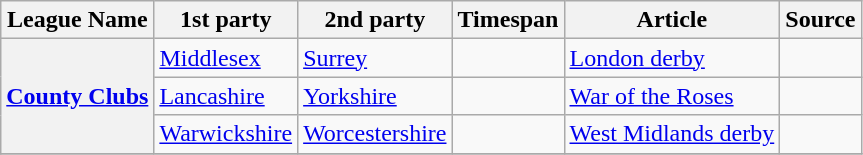<table class="wikitable">
<tr>
<th>League Name</th>
<th>1st party</th>
<th>2nd party</th>
<th>Timespan</th>
<th>Article</th>
<th article class="unsortable">Source</th>
</tr>
<tr>
<th rowspan=3><a href='#'>County Clubs</a></th>
<td><a href='#'>Middlesex</a></td>
<td><a href='#'>Surrey</a></td>
<td></td>
<td><a href='#'>London derby</a></td>
<td></td>
</tr>
<tr>
<td><a href='#'>Lancashire</a></td>
<td><a href='#'>Yorkshire</a></td>
<td></td>
<td><a href='#'>War of the Roses</a></td>
<td></td>
</tr>
<tr>
<td><a href='#'>Warwickshire</a></td>
<td><a href='#'>Worcestershire</a></td>
<td></td>
<td><a href='#'>West Midlands derby</a></td>
<td></td>
</tr>
<tr>
</tr>
</table>
